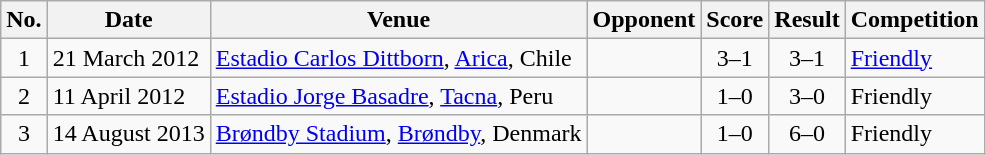<table class="wikitable sortable">
<tr>
<th scope="col">No.</th>
<th scope="col">Date</th>
<th scope="col">Venue</th>
<th scope="col">Opponent</th>
<th scope="col">Score</th>
<th scope="col">Result</th>
<th scope="col">Competition</th>
</tr>
<tr>
<td style="text-align:center">1</td>
<td>21 March 2012</td>
<td><a href='#'>Estadio Carlos Dittborn</a>, <a href='#'>Arica</a>, Chile</td>
<td></td>
<td style="text-align:center">3–1</td>
<td style="text-align:center">3–1</td>
<td><a href='#'>Friendly</a></td>
</tr>
<tr>
<td style="text-align:center">2</td>
<td>11 April 2012</td>
<td><a href='#'>Estadio Jorge Basadre</a>, <a href='#'>Tacna</a>, Peru</td>
<td></td>
<td style="text-align:center">1–0</td>
<td style="text-align:center">3–0</td>
<td>Friendly</td>
</tr>
<tr>
<td style="text-align:center">3</td>
<td>14 August 2013</td>
<td><a href='#'>Brøndby Stadium</a>, <a href='#'>Brøndby</a>, Denmark</td>
<td></td>
<td style="text-align:center">1–0</td>
<td style="text-align:center">6–0</td>
<td>Friendly</td>
</tr>
</table>
